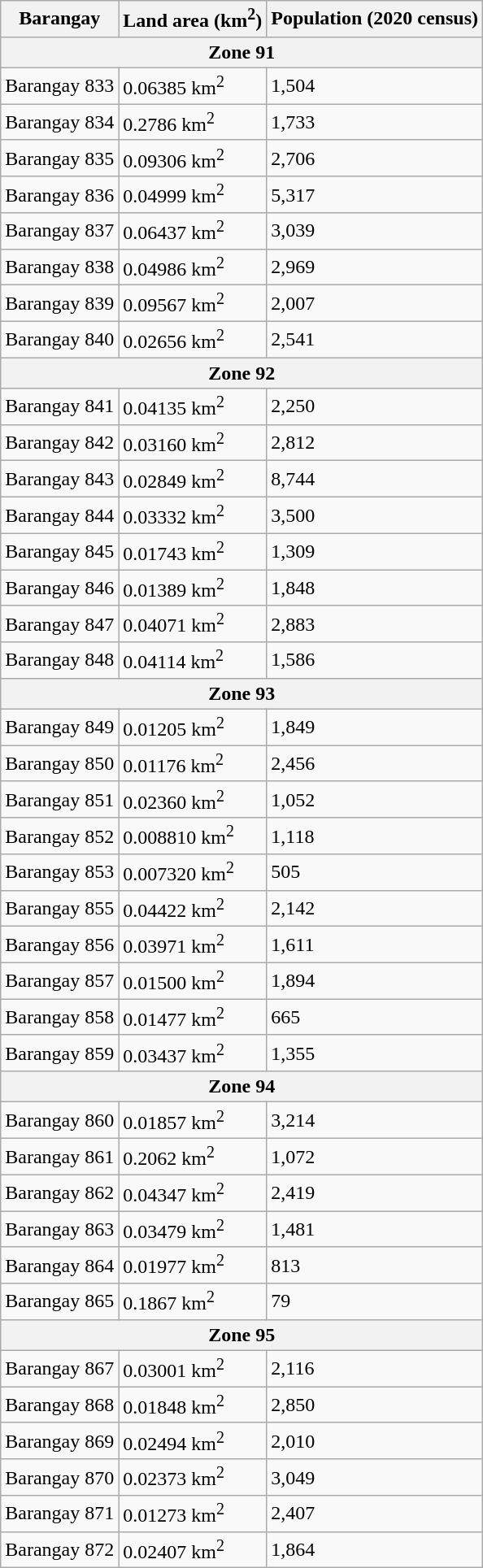<table class="wikitable">
<tr>
<th>Barangay</th>
<th>Land area (km<sup>2</sup>)</th>
<th>Population (2020 census)</th>
</tr>
<tr>
<th colspan=3>Zone 91</th>
</tr>
<tr>
<td>Barangay 833</td>
<td>0.06385 km<sup>2</sup></td>
<td>1,504</td>
</tr>
<tr>
<td>Barangay 834</td>
<td>0.2786 km<sup>2</sup></td>
<td>1,733</td>
</tr>
<tr>
<td>Barangay 835</td>
<td>0.09306 km<sup>2</sup></td>
<td>2,706</td>
</tr>
<tr>
<td>Barangay 836</td>
<td>0.04999 km<sup>2</sup></td>
<td>5,317</td>
</tr>
<tr>
<td>Barangay 837</td>
<td>0.06437 km<sup>2</sup></td>
<td>3,039</td>
</tr>
<tr>
<td>Barangay 838</td>
<td>0.04986 km<sup>2</sup></td>
<td>2,969</td>
</tr>
<tr>
<td>Barangay 839</td>
<td>0.09567 km<sup>2</sup></td>
<td>2,007</td>
</tr>
<tr>
<td>Barangay 840</td>
<td>0.02656 km<sup>2</sup></td>
<td>2,541</td>
</tr>
<tr>
<th colspan=3>Zone 92</th>
</tr>
<tr>
<td>Barangay 841</td>
<td>0.04135 km<sup>2</sup></td>
<td>2,250</td>
</tr>
<tr>
<td>Barangay 842</td>
<td>0.03160 km<sup>2</sup></td>
<td>2,812</td>
</tr>
<tr>
<td>Barangay 843</td>
<td>0.02849 km<sup>2</sup></td>
<td>8,744</td>
</tr>
<tr>
<td>Barangay 844</td>
<td>0.03332 km<sup>2</sup></td>
<td>3,500</td>
</tr>
<tr>
<td>Barangay 845</td>
<td>0.01743 km<sup>2</sup></td>
<td>1,309</td>
</tr>
<tr>
<td>Barangay 846</td>
<td>0.01389 km<sup>2</sup></td>
<td>1,848</td>
</tr>
<tr>
<td>Barangay 847</td>
<td>0.04071 km<sup>2</sup></td>
<td>2,883</td>
</tr>
<tr>
<td>Barangay 848</td>
<td>0.04114 km<sup>2</sup></td>
<td>1,586</td>
</tr>
<tr>
<th colspan=3>Zone 93</th>
</tr>
<tr>
<td>Barangay 849</td>
<td>0.01205 km<sup>2</sup></td>
<td>1,849</td>
</tr>
<tr>
<td>Barangay 850</td>
<td>0.01176 km<sup>2</sup></td>
<td>2,456</td>
</tr>
<tr>
<td>Barangay 851</td>
<td>0.02360 km<sup>2</sup></td>
<td>1,052</td>
</tr>
<tr>
<td>Barangay 852</td>
<td>0.008810 km<sup>2</sup></td>
<td>1,118</td>
</tr>
<tr>
<td>Barangay 853</td>
<td>0.007320 km<sup>2</sup></td>
<td>505</td>
</tr>
<tr>
<td>Barangay 855</td>
<td>0.04422 km<sup>2</sup></td>
<td>2,142</td>
</tr>
<tr>
<td>Barangay 856</td>
<td>0.03971 km<sup>2</sup></td>
<td>1,611</td>
</tr>
<tr>
<td>Barangay 857</td>
<td>0.01500 km<sup>2</sup></td>
<td>1,894</td>
</tr>
<tr>
<td>Barangay 858</td>
<td>0.01477 km<sup>2</sup></td>
<td>665</td>
</tr>
<tr>
<td>Barangay 859</td>
<td>0.03437 km<sup>2</sup></td>
<td>1,355</td>
</tr>
<tr>
<th colspan=3>Zone 94</th>
</tr>
<tr>
<td>Barangay 860</td>
<td>0.01857 km<sup>2</sup></td>
<td>3,214</td>
</tr>
<tr>
<td>Barangay 861</td>
<td>0.2062 km<sup>2</sup></td>
<td>1,072</td>
</tr>
<tr>
<td>Barangay 862</td>
<td>0.04347 km<sup>2</sup></td>
<td>2,419</td>
</tr>
<tr>
<td>Barangay 863</td>
<td>0.03479 km<sup>2</sup></td>
<td>1,481</td>
</tr>
<tr>
<td>Barangay 864</td>
<td>0.01977 km<sup>2</sup></td>
<td>813</td>
</tr>
<tr>
<td>Barangay 865</td>
<td>0.1867 km<sup>2</sup></td>
<td>79</td>
</tr>
<tr>
<th colspan=3>Zone 95</th>
</tr>
<tr>
<td>Barangay 867</td>
<td>0.03001 km<sup>2</sup></td>
<td>2,116</td>
</tr>
<tr>
<td>Barangay 868</td>
<td>0.01848 km<sup>2</sup></td>
<td>2,850</td>
</tr>
<tr>
<td>Barangay 869</td>
<td>0.02494 km<sup>2</sup></td>
<td>2,010</td>
</tr>
<tr>
<td>Barangay 870</td>
<td>0.02373 km<sup>2</sup></td>
<td>3,049</td>
</tr>
<tr>
<td>Barangay 871</td>
<td>0.01273 km<sup>2</sup></td>
<td>2,407</td>
</tr>
<tr>
<td>Barangay 872</td>
<td>0.02407 km<sup>2</sup></td>
<td>1,864</td>
</tr>
</table>
